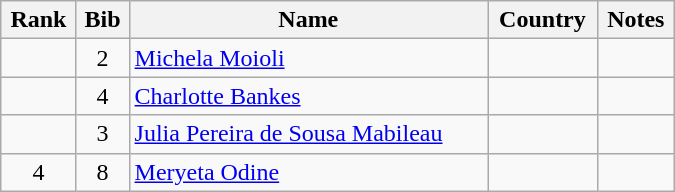<table class="wikitable" style="text-align:center; width:450px">
<tr>
<th>Rank</th>
<th>Bib</th>
<th>Name</th>
<th>Country</th>
<th>Notes</th>
</tr>
<tr>
<td></td>
<td>2</td>
<td align=left><a href='#'>Michela Moioli</a></td>
<td align=left></td>
<td></td>
</tr>
<tr>
<td></td>
<td>4</td>
<td align=left><a href='#'>Charlotte Bankes</a></td>
<td align=left></td>
<td></td>
</tr>
<tr>
<td></td>
<td>3</td>
<td align=left><a href='#'>Julia Pereira de Sousa Mabileau</a></td>
<td align=left></td>
<td></td>
</tr>
<tr>
<td>4</td>
<td>8</td>
<td align=left><a href='#'>Meryeta Odine</a></td>
<td align=left></td>
<td></td>
</tr>
</table>
